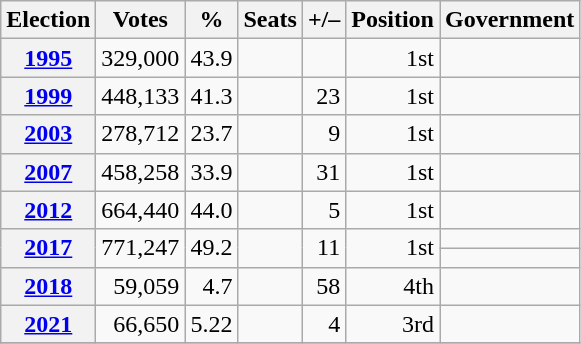<table class=wikitable style="text-align: right;">
<tr>
<th>Election</th>
<th>Votes</th>
<th>%</th>
<th>Seats</th>
<th>+/–</th>
<th>Position</th>
<th>Government</th>
</tr>
<tr>
<th><a href='#'>1995</a></th>
<td>329,000</td>
<td>43.9</td>
<td></td>
<td></td>
<td> 1st</td>
<td></td>
</tr>
<tr>
<th><a href='#'>1999</a></th>
<td>448,133</td>
<td>41.3</td>
<td></td>
<td> 23</td>
<td> 1st</td>
<td></td>
</tr>
<tr>
<th><a href='#'>2003</a></th>
<td>278,712</td>
<td>23.7</td>
<td></td>
<td> 9</td>
<td> 1st</td>
<td></td>
</tr>
<tr>
<th><a href='#'>2007</a></th>
<td>458,258</td>
<td>33.9</td>
<td></td>
<td> 31</td>
<td> 1st</td>
<td></td>
</tr>
<tr>
<th><a href='#'>2012</a></th>
<td>664,440</td>
<td>44.0</td>
<td></td>
<td> 5</td>
<td> 1st</td>
<td></td>
</tr>
<tr>
<th rowspan=2><a href='#'>2017</a></th>
<td rowspan=2>771,247</td>
<td rowspan=2>49.2</td>
<td rowspan=2></td>
<td rowspan=2> 11</td>
<td rowspan=2> 1st</td>
<td></td>
</tr>
<tr>
<td></td>
</tr>
<tr>
<th><a href='#'>2018</a></th>
<td>59,059</td>
<td>4.7</td>
<td></td>
<td> 58</td>
<td> 4th</td>
<td></td>
</tr>
<tr>
<th><a href='#'>2021</a></th>
<td>66,650</td>
<td>5.22</td>
<td></td>
<td> 4</td>
<td> 3rd</td>
<td></td>
</tr>
<tr>
</tr>
</table>
